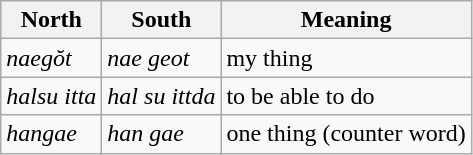<table class="wikitable">
<tr>
<th>North</th>
<th>South</th>
<th>Meaning</th>
</tr>
<tr>
<td> <em>naegŏt</em></td>
<td> <em>nae geot</em></td>
<td>my thing</td>
</tr>
<tr>
<td> <em>halsu itta</em></td>
<td> <em>hal su ittda</em></td>
<td>to be able to do</td>
</tr>
<tr>
<td> <em>hangae</em></td>
<td> <em>han gae</em></td>
<td>one thing (counter word)</td>
</tr>
</table>
